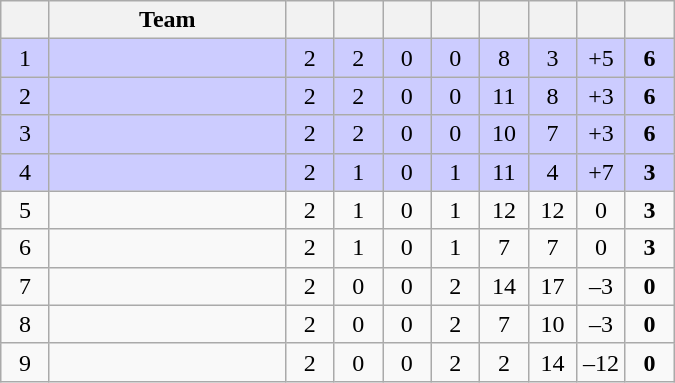<table class="wikitable" style="text-align: center; font-size: 100%;">
<tr>
<th width="25"></th>
<th width="150">Team</th>
<th width="25"></th>
<th width="25"></th>
<th width="25"></th>
<th width="25"></th>
<th width="25"></th>
<th width="25"></th>
<th width="25"></th>
<th width="25"></th>
</tr>
<tr style="background-color: #ccccff;">
<td>1</td>
<td align=left></td>
<td>2</td>
<td>2</td>
<td>0</td>
<td>0</td>
<td>8</td>
<td>3</td>
<td>+5</td>
<td><strong>6</strong></td>
</tr>
<tr style="background-color: #ccccff;">
<td>2</td>
<td align=left></td>
<td>2</td>
<td>2</td>
<td>0</td>
<td>0</td>
<td>11</td>
<td>8</td>
<td>+3</td>
<td><strong>6</strong></td>
</tr>
<tr style="background-color: #ccccff;">
<td>3</td>
<td align=left></td>
<td>2</td>
<td>2</td>
<td>0</td>
<td>0</td>
<td>10</td>
<td>7</td>
<td>+3</td>
<td><strong>6</strong></td>
</tr>
<tr style="background-color: #ccccff;">
<td>4</td>
<td align=left></td>
<td>2</td>
<td>1</td>
<td>0</td>
<td>1</td>
<td>11</td>
<td>4</td>
<td>+7</td>
<td><strong>3</strong></td>
</tr>
<tr>
<td>5</td>
<td align=left></td>
<td>2</td>
<td>1</td>
<td>0</td>
<td>1</td>
<td>12</td>
<td>12</td>
<td>0</td>
<td><strong>3</strong></td>
</tr>
<tr>
<td>6</td>
<td align=left></td>
<td>2</td>
<td>1</td>
<td>0</td>
<td>1</td>
<td>7</td>
<td>7</td>
<td>0</td>
<td><strong>3</strong></td>
</tr>
<tr>
<td>7</td>
<td align=left></td>
<td>2</td>
<td>0</td>
<td>0</td>
<td>2</td>
<td>14</td>
<td>17</td>
<td>–3</td>
<td><strong>0</strong></td>
</tr>
<tr>
<td>8</td>
<td align=left></td>
<td>2</td>
<td>0</td>
<td>0</td>
<td>2</td>
<td>7</td>
<td>10</td>
<td>–3</td>
<td><strong>0</strong></td>
</tr>
<tr>
<td>9</td>
<td align=left></td>
<td>2</td>
<td>0</td>
<td>0</td>
<td>2</td>
<td>2</td>
<td>14</td>
<td>–12</td>
<td><strong>0</strong></td>
</tr>
</table>
